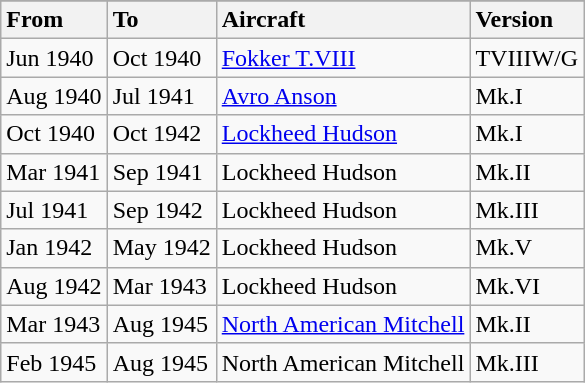<table class="wikitable">
<tr>
</tr>
<tr>
<th style="text-align: left;">From</th>
<th style="text-align: left;">To</th>
<th style="text-align: left;">Aircraft</th>
<th style="text-align: left;">Version</th>
</tr>
<tr>
<td>Jun 1940</td>
<td>Oct 1940</td>
<td><a href='#'>Fokker T.VIII</a></td>
<td>TVIIIW/G</td>
</tr>
<tr>
<td>Aug 1940</td>
<td>Jul 1941</td>
<td><a href='#'>Avro Anson</a></td>
<td>Mk.I</td>
</tr>
<tr>
<td>Oct 1940</td>
<td>Oct 1942</td>
<td><a href='#'>Lockheed Hudson</a></td>
<td>Mk.I</td>
</tr>
<tr>
<td>Mar 1941</td>
<td>Sep 1941</td>
<td>Lockheed Hudson</td>
<td>Mk.II</td>
</tr>
<tr>
<td>Jul 1941</td>
<td>Sep 1942</td>
<td>Lockheed Hudson</td>
<td>Mk.III</td>
</tr>
<tr>
<td>Jan 1942</td>
<td>May 1942</td>
<td>Lockheed Hudson</td>
<td>Mk.V</td>
</tr>
<tr>
<td>Aug 1942</td>
<td>Mar 1943</td>
<td>Lockheed Hudson</td>
<td>Mk.VI</td>
</tr>
<tr>
<td>Mar 1943</td>
<td>Aug 1945</td>
<td><a href='#'>North American Mitchell</a></td>
<td>Mk.II</td>
</tr>
<tr>
<td>Feb 1945</td>
<td>Aug 1945</td>
<td>North American Mitchell</td>
<td>Mk.III</td>
</tr>
</table>
